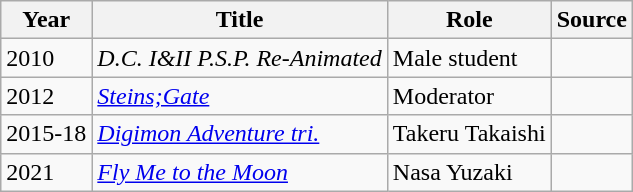<table class="wikitable source">
<tr>
<th>Year</th>
<th>Title</th>
<th>Role</th>
<th class="unsortable">Source</th>
</tr>
<tr>
<td>2010</td>
<td><em>D.C. I&II P.S.P. Re-Animated</em></td>
<td>Male student</td>
<td></td>
</tr>
<tr>
<td>2012</td>
<td><em><a href='#'>Steins;Gate</a></em></td>
<td>Moderator</td>
<td></td>
</tr>
<tr>
<td>2015-18</td>
<td><em><a href='#'>Digimon Adventure tri.</a></em></td>
<td>Takeru Takaishi</td>
<td></td>
</tr>
<tr>
<td>2021</td>
<td><a href='#'><em>Fly Me to the Moon</em></a></td>
<td>Nasa Yuzaki</td>
<td></td>
</tr>
</table>
